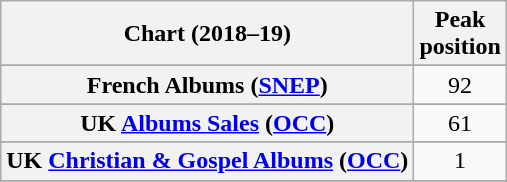<table class="wikitable sortable plainrowheaders" style="text-align:center">
<tr>
<th scope="col">Chart (2018–19)</th>
<th scope="col">Peak<br>position</th>
</tr>
<tr>
</tr>
<tr>
</tr>
<tr>
</tr>
<tr>
</tr>
<tr>
</tr>
<tr>
<th scope="row">French Albums (<a href='#'>SNEP</a>)</th>
<td>92</td>
</tr>
<tr>
</tr>
<tr>
</tr>
<tr>
<th scope="row">UK <a href='#'>Albums Sales</a> (<a href='#'>OCC</a>)</th>
<td>61</td>
</tr>
<tr>
</tr>
<tr>
<th scope="row">UK <a href='#'>Christian & Gospel Albums</a> (<a href='#'>OCC</a>)</th>
<td>1</td>
</tr>
<tr>
</tr>
<tr>
</tr>
<tr>
</tr>
</table>
